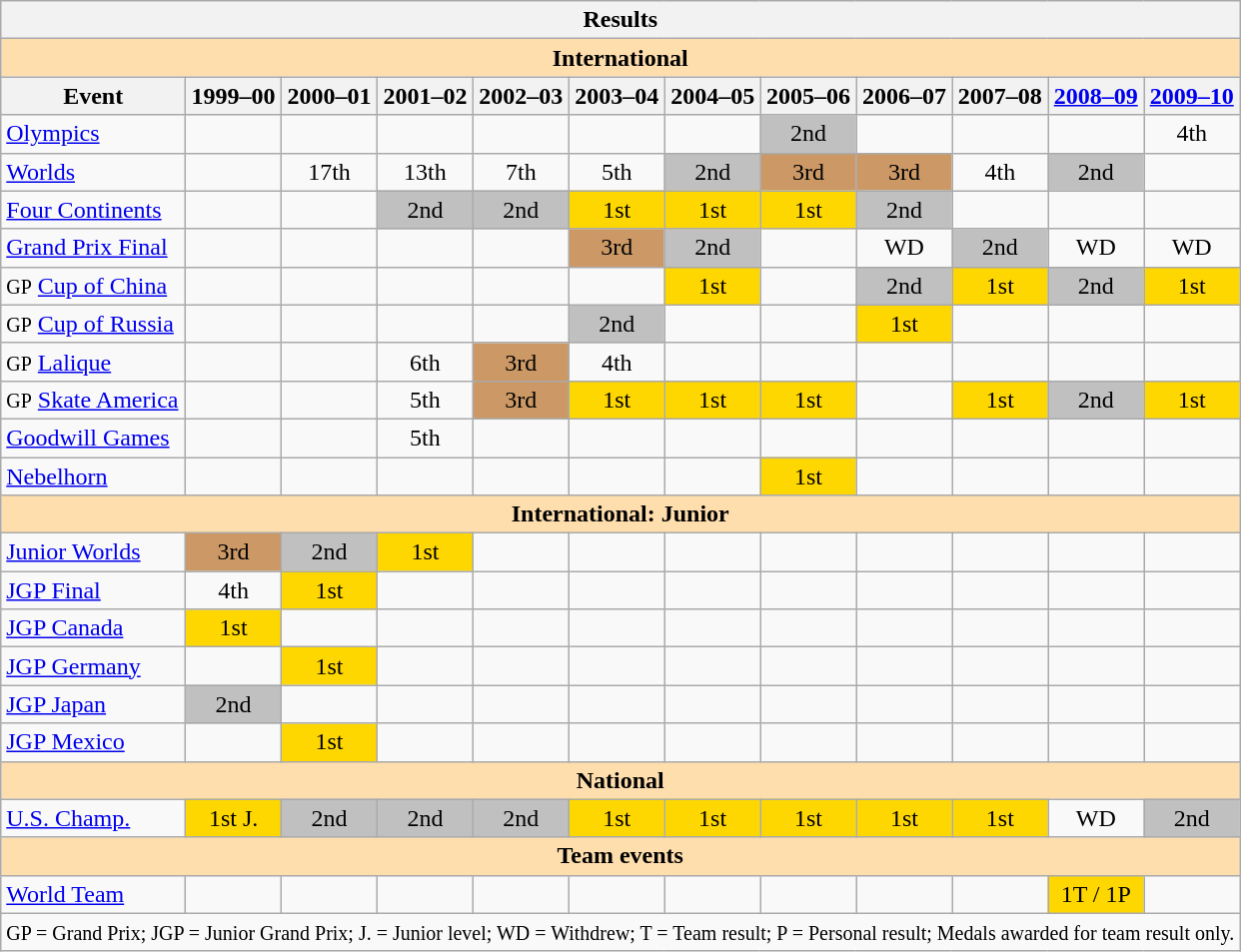<table class="wikitable" style="text-align:center">
<tr>
<th colspan=12 align=center><strong>Results</strong></th>
</tr>
<tr>
<th style="background-color: #ffdead; " colspan=12 align=center><strong>International</strong></th>
</tr>
<tr>
<th>Event</th>
<th>1999–00</th>
<th>2000–01</th>
<th>2001–02</th>
<th>2002–03</th>
<th>2003–04</th>
<th>2004–05</th>
<th>2005–06</th>
<th>2006–07</th>
<th>2007–08</th>
<th><a href='#'>2008–09</a></th>
<th><a href='#'>2009–10</a></th>
</tr>
<tr>
<td align=left><a href='#'>Olympics</a></td>
<td></td>
<td></td>
<td></td>
<td></td>
<td></td>
<td></td>
<td bgcolor=silver>2nd</td>
<td></td>
<td></td>
<td></td>
<td>4th</td>
</tr>
<tr>
<td align=left><a href='#'>Worlds</a></td>
<td></td>
<td>17th</td>
<td>13th</td>
<td>7th</td>
<td>5th</td>
<td bgcolor=silver>2nd</td>
<td bgcolor=cc9966>3rd</td>
<td bgcolor=cc9966>3rd</td>
<td>4th</td>
<td bgcolor=silver>2nd</td>
<td></td>
</tr>
<tr>
<td align=left><a href='#'>Four Continents</a></td>
<td></td>
<td></td>
<td bgcolor=silver>2nd</td>
<td bgcolor=silver>2nd</td>
<td bgcolor=gold>1st</td>
<td bgcolor=gold>1st</td>
<td bgcolor=gold>1st</td>
<td bgcolor=silver>2nd</td>
<td></td>
<td></td>
<td></td>
</tr>
<tr>
<td align=left><a href='#'>Grand Prix Final</a></td>
<td></td>
<td></td>
<td></td>
<td></td>
<td bgcolor=cc9966>3rd</td>
<td bgcolor=silver>2nd</td>
<td></td>
<td>WD</td>
<td bgcolor=silver>2nd</td>
<td>WD</td>
<td>WD</td>
</tr>
<tr>
<td align=left><small>GP</small> <a href='#'>Cup of China</a></td>
<td></td>
<td></td>
<td></td>
<td></td>
<td></td>
<td bgcolor=gold>1st</td>
<td></td>
<td bgcolor=silver>2nd</td>
<td bgcolor=gold>1st</td>
<td bgcolor=silver>2nd</td>
<td bgcolor=gold>1st</td>
</tr>
<tr>
<td align=left><small>GP</small> <a href='#'>Cup of Russia</a></td>
<td></td>
<td></td>
<td></td>
<td></td>
<td bgcolor=silver>2nd</td>
<td></td>
<td></td>
<td bgcolor=gold>1st</td>
<td></td>
<td></td>
<td></td>
</tr>
<tr>
<td align=left><small>GP</small> <a href='#'>Lalique</a></td>
<td></td>
<td></td>
<td>6th</td>
<td bgcolor=cc9966>3rd</td>
<td>4th</td>
<td></td>
<td></td>
<td></td>
<td></td>
<td></td>
<td></td>
</tr>
<tr>
<td align=left><small>GP</small> <a href='#'>Skate America</a></td>
<td></td>
<td></td>
<td>5th</td>
<td bgcolor=cc9966>3rd</td>
<td bgcolor=gold>1st</td>
<td bgcolor=gold>1st</td>
<td bgcolor=gold>1st</td>
<td></td>
<td bgcolor=gold>1st</td>
<td bgcolor=silver>2nd</td>
<td bgcolor=gold>1st</td>
</tr>
<tr>
<td align=left><a href='#'>Goodwill Games</a></td>
<td></td>
<td></td>
<td>5th</td>
<td></td>
<td></td>
<td></td>
<td></td>
<td></td>
<td></td>
<td></td>
<td></td>
</tr>
<tr>
<td align=left><a href='#'>Nebelhorn</a></td>
<td></td>
<td></td>
<td></td>
<td></td>
<td></td>
<td></td>
<td bgcolor=gold>1st</td>
<td></td>
<td></td>
<td></td>
<td></td>
</tr>
<tr>
<th style="background-color: #ffdead; " colspan=12 align=center><strong>International: Junior</strong></th>
</tr>
<tr>
<td align=left><a href='#'>Junior Worlds</a></td>
<td bgcolor=cc9966>3rd</td>
<td bgcolor=silver>2nd</td>
<td bgcolor=gold>1st</td>
<td></td>
<td></td>
<td></td>
<td></td>
<td></td>
<td></td>
<td></td>
<td></td>
</tr>
<tr>
<td align=left><a href='#'>JGP Final</a></td>
<td>4th</td>
<td bgcolor=gold>1st</td>
<td></td>
<td></td>
<td></td>
<td></td>
<td></td>
<td></td>
<td></td>
<td></td>
<td></td>
</tr>
<tr>
<td align=left><a href='#'>JGP Canada</a></td>
<td bgcolor=gold>1st</td>
<td></td>
<td></td>
<td></td>
<td></td>
<td></td>
<td></td>
<td></td>
<td></td>
<td></td>
<td></td>
</tr>
<tr>
<td align=left><a href='#'>JGP Germany</a></td>
<td></td>
<td bgcolor=gold>1st</td>
<td></td>
<td></td>
<td></td>
<td></td>
<td></td>
<td></td>
<td></td>
<td></td>
<td></td>
</tr>
<tr>
<td align=left><a href='#'>JGP Japan</a></td>
<td bgcolor=silver>2nd</td>
<td></td>
<td></td>
<td></td>
<td></td>
<td></td>
<td></td>
<td></td>
<td></td>
<td></td>
<td></td>
</tr>
<tr>
<td align=left><a href='#'>JGP Mexico</a></td>
<td></td>
<td bgcolor=gold>1st</td>
<td></td>
<td></td>
<td></td>
<td></td>
<td></td>
<td></td>
<td></td>
<td></td>
<td></td>
</tr>
<tr>
<th style="background-color: #ffdead; " colspan=12 align=center><strong>National</strong></th>
</tr>
<tr>
<td align=left><a href='#'>U.S. Champ.</a></td>
<td bgcolor=gold>1st J.</td>
<td bgcolor=silver>2nd</td>
<td bgcolor=silver>2nd</td>
<td bgcolor=silver>2nd</td>
<td bgcolor=gold>1st</td>
<td bgcolor=gold>1st</td>
<td bgcolor=gold>1st</td>
<td bgcolor=gold>1st</td>
<td bgcolor=gold>1st</td>
<td>WD</td>
<td bgcolor=silver>2nd</td>
</tr>
<tr>
<th style="background-color: #ffdead; " colspan=12 align=center><strong>Team events</strong></th>
</tr>
<tr>
<td align=left><a href='#'>World Team</a></td>
<td></td>
<td></td>
<td></td>
<td></td>
<td></td>
<td></td>
<td></td>
<td></td>
<td></td>
<td bgcolor=gold>1T / 1P</td>
<td></td>
</tr>
<tr>
<td colspan=12 align=center><small> GP = Grand Prix; JGP = Junior Grand Prix; J. = Junior level;  WD = Withdrew; T = Team result; P = Personal result; Medals awarded for team result only. </small></td>
</tr>
</table>
